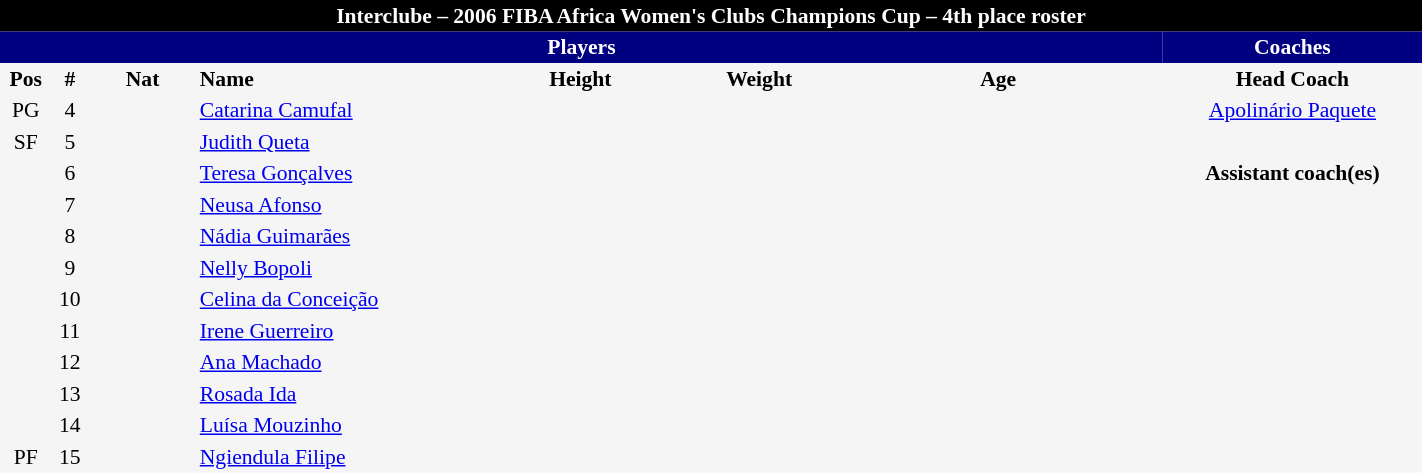<table border=0 cellpadding=2 cellspacing=0  |- bgcolor=#f5f5f5 style="text-align:center; font-size:90%;" width=75%>
<tr>
<td colspan="8" style="background: black; color: white"><strong>Interclube – 2006 FIBA Africa Women's Clubs Champions Cup – 4th place roster</strong></td>
</tr>
<tr>
<td colspan="7" style="background: #000080; color: white"><strong>Players</strong></td>
<td style="background: #000080; color: white"><strong>Coaches</strong></td>
</tr>
<tr style="background=#f5f5f5; color: black">
<th width=5px>Pos</th>
<th width=5px>#</th>
<th width=50px>Nat</th>
<th width=135px align=left>Name</th>
<th width=100px>Height</th>
<th width=70px>Weight</th>
<th width=160px>Age</th>
<th width=125px>Head Coach</th>
</tr>
<tr>
<td>PG</td>
<td>4</td>
<td></td>
<td align=left><a href='#'>Catarina Camufal</a></td>
<td><span></span></td>
<td><span></span></td>
<td><span></span></td>
<td> <a href='#'>Apolinário Paquete</a></td>
</tr>
<tr>
<td>SF</td>
<td>5</td>
<td></td>
<td align=left><a href='#'>Judith Queta</a></td>
<td><span></span></td>
<td></td>
<td><span></span></td>
</tr>
<tr>
<td></td>
<td>6</td>
<td></td>
<td align=left><a href='#'>Teresa Gonçalves</a></td>
<td></td>
<td></td>
<td><span></span></td>
<td><strong>Assistant coach(es)</strong></td>
</tr>
<tr>
<td></td>
<td>7</td>
<td></td>
<td align=left><a href='#'>Neusa Afonso</a></td>
<td></td>
<td></td>
<td><span></span></td>
<td align=left></td>
</tr>
<tr>
<td></td>
<td>8</td>
<td></td>
<td align=left><a href='#'>Nádia Guimarães</a></td>
<td></td>
<td></td>
<td><span></span></td>
<td align=left></td>
</tr>
<tr>
<td></td>
<td>9</td>
<td></td>
<td align=left><a href='#'>Nelly Bopoli</a></td>
<td></td>
<td></td>
<td><span></span></td>
</tr>
<tr>
<td></td>
<td>10</td>
<td></td>
<td align=left><a href='#'>Celina da Conceição</a></td>
<td></td>
<td></td>
<td><span></span></td>
</tr>
<tr>
<td></td>
<td>11</td>
<td></td>
<td align=left><a href='#'>Irene Guerreiro</a></td>
<td></td>
<td></td>
<td></td>
</tr>
<tr>
<td></td>
<td>12</td>
<td></td>
<td align=left><a href='#'>Ana Machado</a></td>
<td></td>
<td></td>
<td><span></span></td>
</tr>
<tr>
<td></td>
<td>13</td>
<td></td>
<td align=left><a href='#'>Rosada Ida</a></td>
<td></td>
<td></td>
<td><span></span></td>
</tr>
<tr>
<td></td>
<td>14</td>
<td></td>
<td align=left><a href='#'>Luísa Mouzinho</a></td>
<td></td>
<td></td>
<td><span></span></td>
</tr>
<tr>
<td>PF</td>
<td>15</td>
<td></td>
<td align=left><a href='#'>Ngiendula Filipe</a></td>
<td><span></span></td>
<td><span></span></td>
<td><span></span></td>
</tr>
</table>
